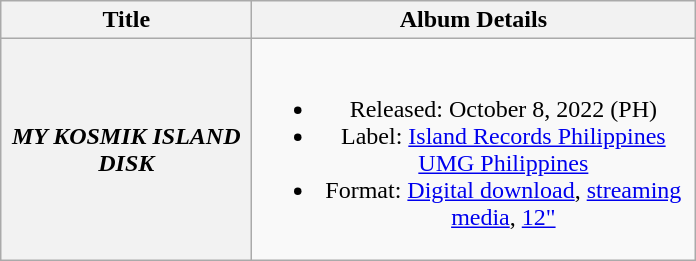<table class="wikitable plainrowheaders" style="text-align:center;">
<tr>
<th scope="col" style="width:10em;">Title</th>
<th scope="col" style="width:18em;">Album Details</th>
</tr>
<tr>
<th scope="row"><em>MY KOSMIK ISLAND DISK</em></th>
<td><br><ul><li>Released: October 8, 2022 <span>(PH)</span></li><li>Label: <a href='#'>Island Records Philippines</a><br><a href='#'>UMG Philippines</a></li><li>Format: <a href='#'>Digital download</a>, <a href='#'>streaming media</a>, <a href='#'>12"</a></li></ul></td>
</tr>
</table>
